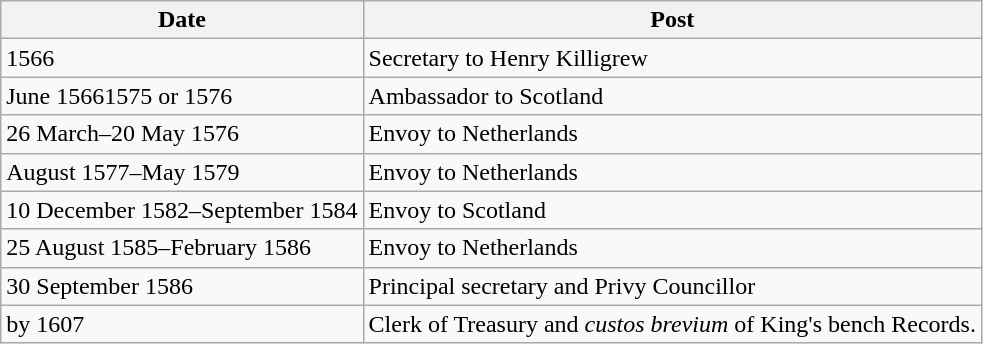<table class="wikitable">
<tr>
<th><strong>Date</strong></th>
<th><strong>Post</strong></th>
</tr>
<tr>
<td>1566</td>
<td>Secretary to Henry Killigrew</td>
</tr>
<tr>
<td>June 15661575 or 1576</td>
<td>Ambassador to Scotland</td>
</tr>
<tr>
<td>26 March–20 May 1576</td>
<td>Envoy to Netherlands</td>
</tr>
<tr>
<td>August 1577–May 1579</td>
<td>Envoy to Netherlands</td>
</tr>
<tr>
<td>10 December 1582–September 1584</td>
<td>Envoy to Scotland</td>
</tr>
<tr>
<td>25 August 1585–February 1586</td>
<td>Envoy to Netherlands</td>
</tr>
<tr>
<td>30 September 1586</td>
<td>Principal secretary and Privy Councillor</td>
</tr>
<tr>
<td>by 1607</td>
<td>Clerk of Treasury and <em>custos brevium</em> of King's bench Records.</td>
</tr>
</table>
